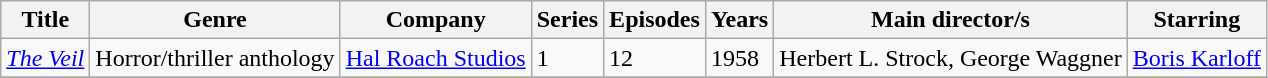<table class="wikitable unsortable">
<tr>
<th>Title</th>
<th>Genre</th>
<th>Company</th>
<th>Series</th>
<th>Episodes</th>
<th>Years</th>
<th>Main director/s</th>
<th>Starring</th>
</tr>
<tr>
<td><em><a href='#'>The Veil</a></em></td>
<td>Horror/thriller anthology</td>
<td><a href='#'>Hal Roach Studios</a></td>
<td>1</td>
<td>12</td>
<td>1958</td>
<td>Herbert L. Strock, George Waggner</td>
<td><a href='#'>Boris Karloff</a></td>
</tr>
<tr>
</tr>
</table>
